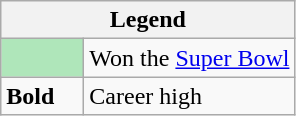<table class="wikitable">
<tr>
<th colspan="2">Legend</th>
</tr>
<tr>
<td style="background:#afe6ba; width:3em;"></td>
<td>Won the <a href='#'>Super Bowl</a></td>
</tr>
<tr>
<td><strong>Bold</strong></td>
<td>Career high</td>
</tr>
</table>
